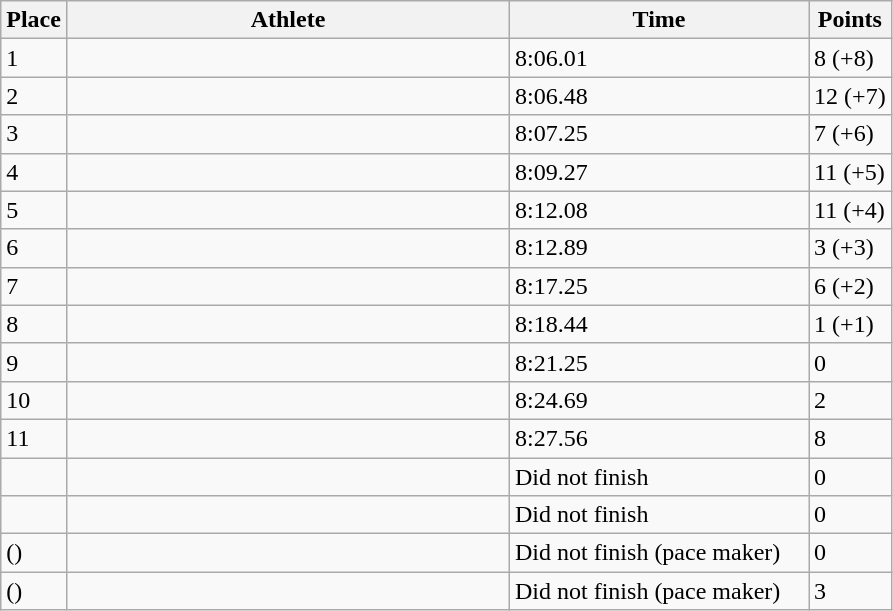<table class="wikitable sortable">
<tr>
<th>Place</th>
<th style="width:18em">Athlete</th>
<th style="width:12em">Time</th>
<th>Points</th>
</tr>
<tr>
<td>1</td>
<td></td>
<td>8:06.01   </td>
<td>8 (+8)</td>
</tr>
<tr>
<td>2</td>
<td></td>
<td>8:06.48 </td>
<td>12 (+7)</td>
</tr>
<tr>
<td>3</td>
<td></td>
<td>8:07.25</td>
<td>7 (+6)</td>
</tr>
<tr>
<td>4</td>
<td></td>
<td>8:09.27</td>
<td>11 (+5)</td>
</tr>
<tr>
<td>5</td>
<td></td>
<td>8:12.08</td>
<td>11 (+4)</td>
</tr>
<tr>
<td>6</td>
<td></td>
<td>8:12.89 </td>
<td>3 (+3)</td>
</tr>
<tr>
<td>7</td>
<td></td>
<td>8:17.25</td>
<td>6 (+2)</td>
</tr>
<tr>
<td>8</td>
<td></td>
<td>8:18.44 </td>
<td>1 (+1)</td>
</tr>
<tr>
<td>9</td>
<td></td>
<td>8:21.25</td>
<td>0</td>
</tr>
<tr>
<td>10</td>
<td></td>
<td>8:24.69</td>
<td>2</td>
</tr>
<tr>
<td>11</td>
<td></td>
<td>8:27.56</td>
<td>8</td>
</tr>
<tr>
<td data-sort-value=12></td>
<td></td>
<td>Did not finish</td>
<td>0</td>
</tr>
<tr>
<td data-sort-value=12></td>
<td></td>
<td>Did not finish</td>
<td>0</td>
</tr>
<tr>
<td data-sort-value=13> ()</td>
<td></td>
<td>Did not finish (pace maker)</td>
<td>0</td>
</tr>
<tr>
<td data-sort-value=13> ()</td>
<td></td>
<td>Did not finish (pace maker)</td>
<td>3</td>
</tr>
</table>
